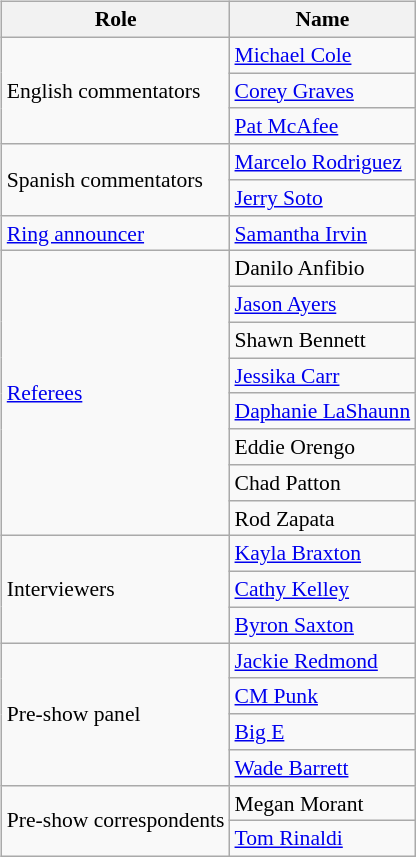<table class=wikitable style="font-size:90%; margin: 0.5em 0 0.5em 1em; float: right; clear: right;">
<tr>
<th>Role</th>
<th>Name</th>
</tr>
<tr>
<td rowspan="3">English commentators</td>
<td><a href='#'>Michael Cole</a></td>
</tr>
<tr>
<td><a href='#'>Corey Graves</a></td>
</tr>
<tr>
<td><a href='#'>Pat McAfee</a></td>
</tr>
<tr>
<td rowspan=2>Spanish commentators</td>
<td><a href='#'>Marcelo Rodriguez</a></td>
</tr>
<tr>
<td><a href='#'>Jerry Soto</a></td>
</tr>
<tr>
<td rowspan="1"><a href='#'>Ring announcer</a></td>
<td><a href='#'>Samantha Irvin</a></td>
</tr>
<tr>
<td rowspan="8"><a href='#'>Referees</a></td>
<td>Danilo Anfibio</td>
</tr>
<tr>
<td><a href='#'>Jason Ayers</a></td>
</tr>
<tr>
<td>Shawn Bennett</td>
</tr>
<tr>
<td><a href='#'>Jessika Carr</a></td>
</tr>
<tr>
<td><a href='#'>Daphanie LaShaunn</a></td>
</tr>
<tr>
<td>Eddie Orengo</td>
</tr>
<tr>
<td>Chad Patton</td>
</tr>
<tr>
<td>Rod Zapata</td>
</tr>
<tr>
<td rowspan="3">Interviewers</td>
<td><a href='#'>Kayla Braxton</a></td>
</tr>
<tr>
<td><a href='#'>Cathy Kelley</a></td>
</tr>
<tr>
<td><a href='#'>Byron Saxton</a></td>
</tr>
<tr>
<td rowspan="4">Pre-show panel</td>
<td><a href='#'>Jackie Redmond</a></td>
</tr>
<tr>
<td><a href='#'>CM Punk</a></td>
</tr>
<tr>
<td><a href='#'>Big E</a></td>
</tr>
<tr>
<td><a href='#'>Wade Barrett</a></td>
</tr>
<tr>
<td rowspan=2>Pre-show correspondents</td>
<td>Megan Morant</td>
</tr>
<tr>
<td><a href='#'>Tom Rinaldi</a></td>
</tr>
</table>
